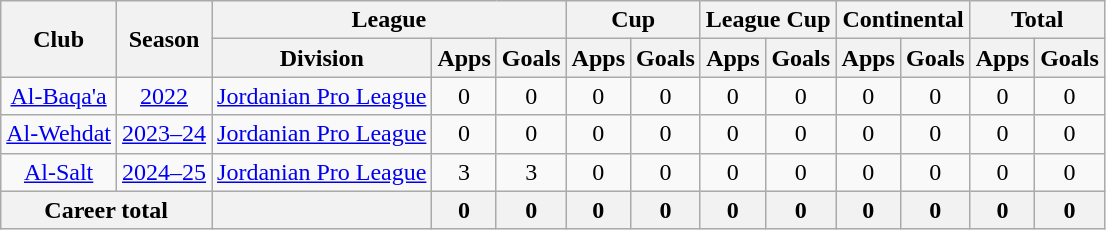<table class="wikitable" style="text-align: center;">
<tr>
<th rowspan="2">Club</th>
<th rowspan="2">Season</th>
<th colspan="3">League</th>
<th colspan="2">Cup</th>
<th colspan="2">League Cup</th>
<th colspan="2">Continental</th>
<th colspan="2">Total</th>
</tr>
<tr>
<th>Division</th>
<th>Apps</th>
<th>Goals</th>
<th>Apps</th>
<th>Goals</th>
<th>Apps</th>
<th>Goals</th>
<th>Apps</th>
<th>Goals</th>
<th>Apps</th>
<th>Goals</th>
</tr>
<tr>
<td rowspan="1" valign="center"><a href='#'>Al-Baqa'a</a></td>
<td><a href='#'>2022</a></td>
<td><a href='#'>Jordanian Pro League</a></td>
<td>0</td>
<td>0</td>
<td>0</td>
<td>0</td>
<td>0</td>
<td>0</td>
<td>0</td>
<td>0</td>
<td>0</td>
<td>0</td>
</tr>
<tr>
<td rowspan="1" valign="center"><a href='#'>Al-Wehdat</a></td>
<td><a href='#'>2023–24</a></td>
<td><a href='#'>Jordanian Pro League</a></td>
<td>0</td>
<td>0</td>
<td>0</td>
<td>0</td>
<td>0</td>
<td>0</td>
<td>0</td>
<td>0</td>
<td>0</td>
<td>0</td>
</tr>
<tr>
<td rowspan="1" valign="center"><a href='#'>Al-Salt</a></td>
<td><a href='#'>2024–25</a></td>
<td><a href='#'>Jordanian Pro League</a></td>
<td>3</td>
<td>3</td>
<td>0</td>
<td>0</td>
<td>0</td>
<td>0</td>
<td>0</td>
<td>0</td>
<td>0</td>
<td>0</td>
</tr>
<tr>
<th colspan="2">Career total</th>
<th></th>
<th>0</th>
<th>0</th>
<th>0</th>
<th>0</th>
<th>0</th>
<th>0</th>
<th>0</th>
<th>0</th>
<th>0</th>
<th>0</th>
</tr>
</table>
